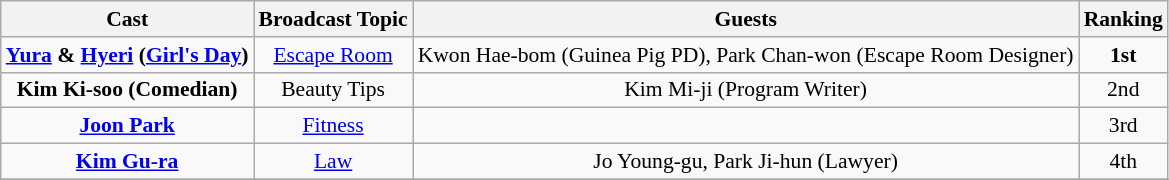<table class="wikitable" style="font-size:90%;">
<tr>
<th>Cast</th>
<th>Broadcast Topic</th>
<th>Guests</th>
<th>Ranking</th>
</tr>
<tr align="center">
<td><strong><a href='#'>Yura</a> & <a href='#'>Hyeri</a> (<a href='#'>Girl's Day</a>)</strong></td>
<td><a href='#'>Escape Room</a></td>
<td>Kwon Hae-bom (Guinea Pig PD), Park Chan-won (Escape Room Designer)</td>
<td><strong>1st</strong></td>
</tr>
<tr align="center">
<td><strong>Kim Ki-soo (Comedian)</strong></td>
<td>Beauty Tips</td>
<td>Kim Mi-ji (Program Writer)</td>
<td>2nd</td>
</tr>
<tr align="center">
<td><strong><a href='#'>Joon Park</a></strong></td>
<td><a href='#'>Fitness</a></td>
<td></td>
<td>3rd</td>
</tr>
<tr align="center">
<td><strong><a href='#'>Kim Gu-ra</a></strong></td>
<td><a href='#'>Law</a></td>
<td>Jo Young-gu, Park Ji-hun (Lawyer)</td>
<td>4th</td>
</tr>
<tr>
</tr>
</table>
